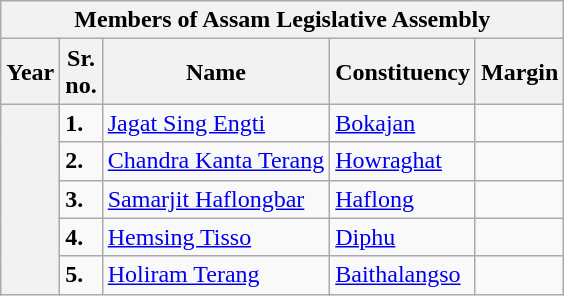<table class="wikitable sortable">
<tr>
<th colspan="5">Members of Assam Legislative Assembly</th>
</tr>
<tr>
<th>Year</th>
<th>Sr.<br>no.</th>
<th>Name</th>
<th>Constituency</th>
<th>Margin</th>
</tr>
<tr>
<th rowspan="5"></th>
<td><strong>1.</strong></td>
<td><a href='#'>Jagat Sing Engti</a></td>
<td><a href='#'>Bokajan</a></td>
<td></td>
</tr>
<tr>
<td><strong>2.</strong></td>
<td><a href='#'>Chandra Kanta Terang</a></td>
<td><a href='#'>Howraghat</a></td>
<td></td>
</tr>
<tr>
<td><strong>3.</strong></td>
<td><a href='#'>Samarjit Haflongbar</a></td>
<td><a href='#'>Haflong</a></td>
<td></td>
</tr>
<tr>
<td><strong>4.</strong></td>
<td><a href='#'>Hemsing Tisso</a></td>
<td><a href='#'>Diphu</a></td>
<td></td>
</tr>
<tr>
<td><strong>5.</strong></td>
<td><a href='#'>Holiram Terang</a></td>
<td><a href='#'>Baithalangso</a></td>
<td></td>
</tr>
</table>
